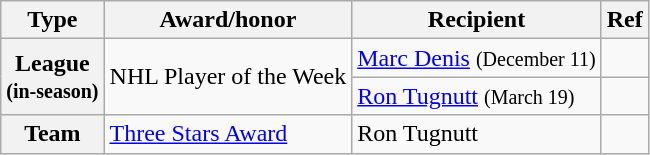<table class="wikitable">
<tr>
<th scope="col">Type</th>
<th scope="col">Award/honor</th>
<th scope="col">Recipient</th>
<th scope="col">Ref</th>
</tr>
<tr>
<th scope="row" rowspan="2">League<br><small>(in-season)</small></th>
<td rowspan="2">NHL Player of the Week</td>
<td><a href='#'>Marc Denis</a> <small>(December 11)</small></td>
<td></td>
</tr>
<tr>
<td><a href='#'>Ron Tugnutt</a> <small>(March 19)</small></td>
<td></td>
</tr>
<tr>
<th scope="row">Team</th>
<td><a href='#'>Three Stars Award</a></td>
<td>Ron Tugnutt</td>
<td></td>
</tr>
</table>
